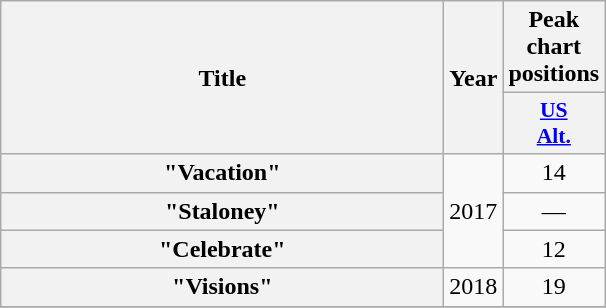<table class="wikitable plainrowheaders" style="text-align:center;">
<tr>
<th scope="col" rowspan="2" style="width:18em;">Title</th>
<th scope="col" rowspan="2">Year</th>
<th scope="col" colspan="1">Peak chart positions</th>
</tr>
<tr>
<th scope="col" style="width:3em;font-size:90%;"><a href='#'>US<br>Alt.</a><br></th>
</tr>
<tr>
<th scope="row">"Vacation"</th>
<td rowspan="3">2017</td>
<td>14</td>
</tr>
<tr>
<th scope="row">"Staloney"</th>
<td>—</td>
</tr>
<tr>
<th scope="row">"Celebrate"<br></th>
<td>12</td>
</tr>
<tr>
<th scope="row">"Visions"</th>
<td>2018</td>
<td>19</td>
</tr>
<tr>
</tr>
</table>
